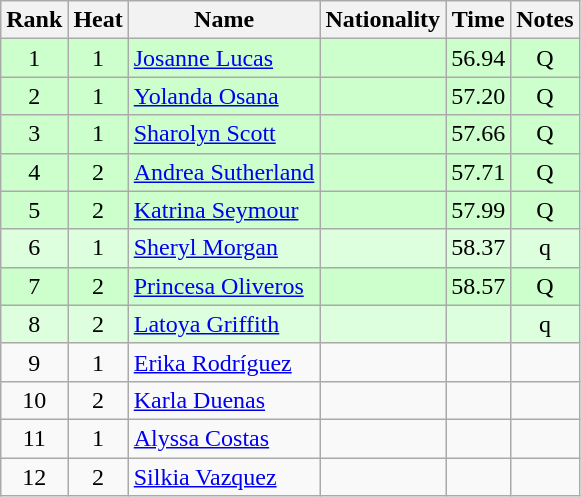<table class="wikitable sortable" style="text-align:center">
<tr>
<th>Rank</th>
<th>Heat</th>
<th>Name</th>
<th>Nationality</th>
<th>Time</th>
<th>Notes</th>
</tr>
<tr bgcolor=ccffcc>
<td>1</td>
<td>1</td>
<td align=left><a href='#'>Josanne Lucas</a></td>
<td align=left></td>
<td>56.94</td>
<td>Q</td>
</tr>
<tr bgcolor=ccffcc>
<td>2</td>
<td>1</td>
<td align=left><a href='#'>Yolanda Osana</a></td>
<td align=left></td>
<td>57.20</td>
<td>Q</td>
</tr>
<tr bgcolor=ccffcc>
<td>3</td>
<td>1</td>
<td align=left><a href='#'>Sharolyn Scott</a></td>
<td align=left></td>
<td>57.66</td>
<td>Q</td>
</tr>
<tr bgcolor=ccffcc>
<td>4</td>
<td>2</td>
<td align=left><a href='#'>Andrea Sutherland</a></td>
<td align=left></td>
<td>57.71</td>
<td>Q</td>
</tr>
<tr bgcolor=ccffcc>
<td>5</td>
<td>2</td>
<td align=left><a href='#'>Katrina Seymour</a></td>
<td align=left></td>
<td>57.99</td>
<td>Q</td>
</tr>
<tr bgcolor=ddffdd>
<td>6</td>
<td>1</td>
<td align=left><a href='#'>Sheryl Morgan</a></td>
<td align=left></td>
<td>58.37</td>
<td>q</td>
</tr>
<tr bgcolor=ccffcc>
<td>7</td>
<td>2</td>
<td align=left><a href='#'>Princesa Oliveros</a></td>
<td align=left></td>
<td>58.57</td>
<td>Q</td>
</tr>
<tr bgcolor=ddffdd>
<td>8</td>
<td>2</td>
<td align=left><a href='#'>Latoya Griffith</a></td>
<td align=left></td>
<td></td>
<td>q</td>
</tr>
<tr>
<td>9</td>
<td>1</td>
<td align=left><a href='#'>Erika Rodríguez</a></td>
<td align=left></td>
<td></td>
<td></td>
</tr>
<tr>
<td>10</td>
<td>2</td>
<td align=left><a href='#'>Karla Duenas</a></td>
<td align=left></td>
<td></td>
<td></td>
</tr>
<tr>
<td>11</td>
<td>1</td>
<td align=left><a href='#'>Alyssa Costas</a></td>
<td align=left></td>
<td></td>
<td></td>
</tr>
<tr>
<td>12</td>
<td>2</td>
<td align=left><a href='#'>Silkia Vazquez</a></td>
<td align=left></td>
<td></td>
<td></td>
</tr>
</table>
